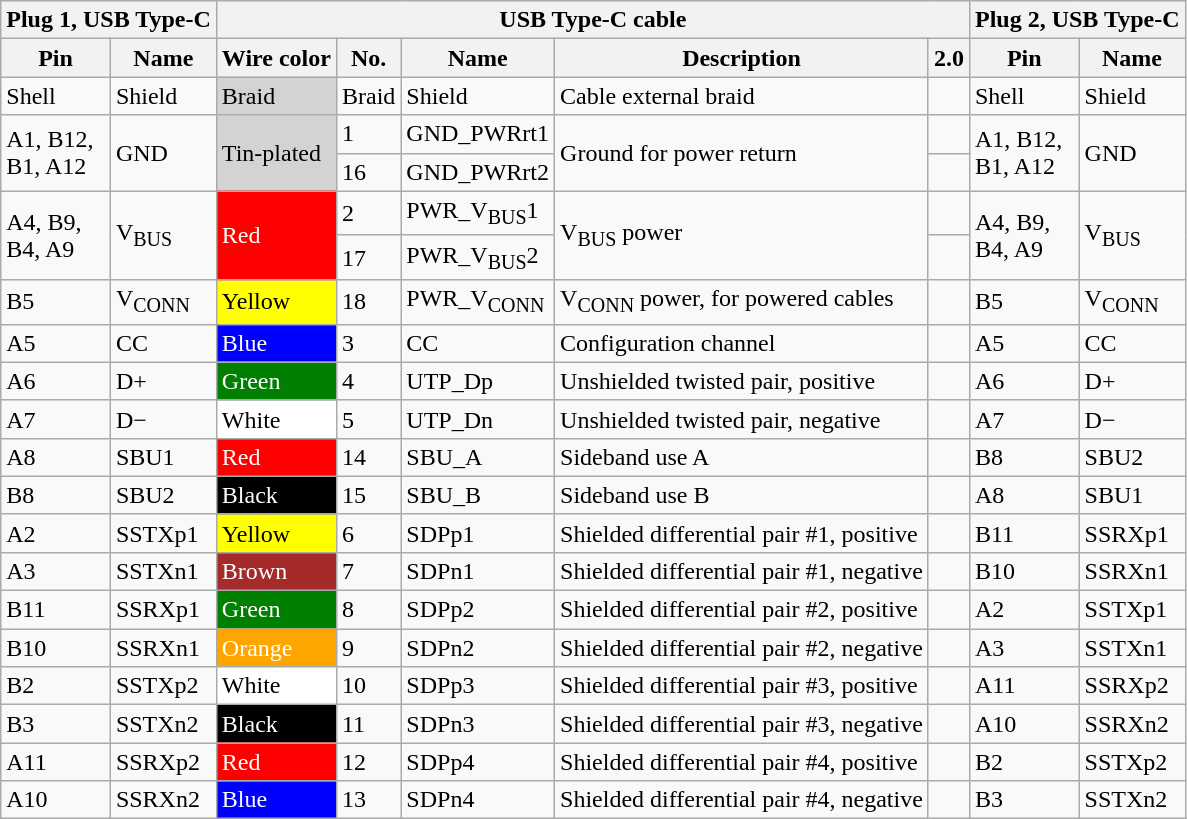<table class="wikitable">
<tr>
<th colspan=2>Plug 1, USB Type-C</th>
<th colspan=5>USB Type-C cable</th>
<th colspan=2>Plug 2, USB Type-C</th>
</tr>
<tr>
<th>Pin</th>
<th>Name</th>
<th>Wire color</th>
<th>No.</th>
<th>Name</th>
<th>Description</th>
<th>2.0</th>
<th>Pin</th>
<th>Name</th>
</tr>
<tr>
<td>Shell</td>
<td>Shield</td>
<td style="background:lightgrey; color:black;">Braid</td>
<td>Braid</td>
<td>Shield</td>
<td>Cable external braid</td>
<td></td>
<td>Shell</td>
<td>Shield</td>
</tr>
<tr>
<td rowspan=2>A1, B12, <br>B1, A12</td>
<td rowspan=2>GND</td>
<td rowspan=2 style="background:lightgrey; color:black;">Tin-plated</td>
<td>1</td>
<td>GND_PWRrt1</td>
<td rowspan=2>Ground for power return</td>
<td></td>
<td rowspan=2>A1, B12, <br>B1, A12</td>
<td rowspan=2>GND</td>
</tr>
<tr>
<td>16</td>
<td>GND_PWRrt2</td>
<td></td>
</tr>
<tr>
<td rowspan=2>A4, B9, <br>B4, A9</td>
<td rowspan=2>V<sub>BUS</sub></td>
<td rowspan=2 style="background: red; color: white;">Red</td>
<td>2</td>
<td>PWR_V<sub>BUS</sub>1</td>
<td rowspan=2>V<sub>BUS</sub> power</td>
<td></td>
<td rowspan=2>A4, B9, <br>B4, A9</td>
<td rowspan=2>V<sub>BUS</sub></td>
</tr>
<tr>
<td>17</td>
<td>PWR_V<sub>BUS</sub>2</td>
<td></td>
</tr>
<tr>
<td>B5</td>
<td>V<sub>CONN</sub></td>
<td style="background: yellow; color: black;">Yellow</td>
<td>18</td>
<td>PWR_V<sub>CONN</sub></td>
<td>V<sub>CONN</sub> power, for powered cables</td>
<td></td>
<td>B5</td>
<td>V<sub>CONN</sub></td>
</tr>
<tr>
<td>A5</td>
<td>CC</td>
<td style="background: blue; color: white;">Blue</td>
<td>3</td>
<td>CC</td>
<td>Configuration channel</td>
<td></td>
<td>A5</td>
<td>CC</td>
</tr>
<tr>
<td>A6</td>
<td>D+</td>
<td style="background: green; color: white;">Green</td>
<td>4</td>
<td>UTP_Dp</td>
<td>Unshielded twisted pair, positive</td>
<td></td>
<td>A6</td>
<td>D+</td>
</tr>
<tr>
<td>A7</td>
<td>D−</td>
<td style="background: white; color: black;">White</td>
<td>5</td>
<td>UTP_Dn</td>
<td>Unshielded twisted pair, negative</td>
<td></td>
<td>A7</td>
<td>D−</td>
</tr>
<tr>
<td>A8</td>
<td>SBU1</td>
<td style="background: red; color: white;">Red</td>
<td>14</td>
<td>SBU_A</td>
<td>Sideband use A</td>
<td></td>
<td>B8</td>
<td>SBU2</td>
</tr>
<tr>
<td>B8</td>
<td>SBU2</td>
<td style="background: black; color: white;">Black</td>
<td>15</td>
<td>SBU_B</td>
<td>Sideband use B</td>
<td></td>
<td>A8</td>
<td>SBU1</td>
</tr>
<tr>
<td>A2</td>
<td>SSTXp1</td>
<td style="background: yellow; color: black;">Yellow</td>
<td>6</td>
<td>SDPp1</td>
<td>Shielded differential pair #1, positive</td>
<td></td>
<td>B11</td>
<td>SSRXp1</td>
</tr>
<tr>
<td>A3</td>
<td>SSTXn1</td>
<td style="background: brown; color: white;">Brown</td>
<td>7</td>
<td>SDPn1</td>
<td>Shielded differential pair #1, negative</td>
<td></td>
<td>B10</td>
<td>SSRXn1</td>
</tr>
<tr>
<td>B11</td>
<td>SSRXp1</td>
<td style="background: green; color: white;">Green</td>
<td>8</td>
<td>SDPp2</td>
<td>Shielded differential pair #2, positive</td>
<td></td>
<td>A2</td>
<td>SSTXp1</td>
</tr>
<tr>
<td>B10</td>
<td>SSRXn1</td>
<td style="background: orange; color: white;">Orange</td>
<td>9</td>
<td>SDPn2</td>
<td>Shielded differential pair #2, negative</td>
<td></td>
<td>A3</td>
<td>SSTXn1</td>
</tr>
<tr>
<td>B2</td>
<td>SSTXp2</td>
<td style="background: white; color: black;">White</td>
<td>10</td>
<td>SDPp3</td>
<td>Shielded differential pair #3, positive</td>
<td></td>
<td>A11</td>
<td>SSRXp2</td>
</tr>
<tr>
<td>B3</td>
<td>SSTXn2</td>
<td style="background: black; color: white;">Black</td>
<td>11</td>
<td>SDPn3</td>
<td>Shielded differential pair #3, negative</td>
<td></td>
<td>A10</td>
<td>SSRXn2</td>
</tr>
<tr>
<td>A11</td>
<td>SSRXp2</td>
<td style="background: red; color: white;">Red</td>
<td>12</td>
<td>SDPp4</td>
<td>Shielded differential pair #4, positive</td>
<td></td>
<td>B2</td>
<td>SSTXp2</td>
</tr>
<tr>
<td>A10</td>
<td>SSRXn2</td>
<td style="background: blue; color: white;">Blue</td>
<td>13</td>
<td>SDPn4</td>
<td>Shielded differential pair #4, negative</td>
<td></td>
<td>B3</td>
<td>SSTXn2</td>
</tr>
</table>
